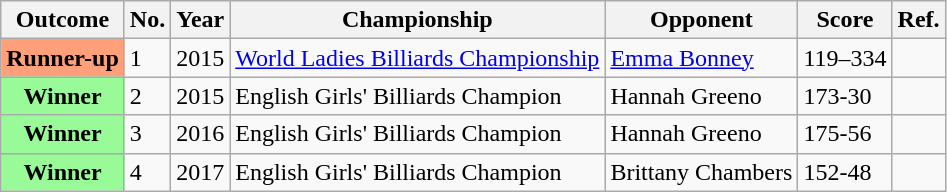<table class="wikitable">
<tr>
<th>Outcome</th>
<th>No.</th>
<th>Year</th>
<th>Championship</th>
<th>Opponent</th>
<th>Score</th>
<th>Ref.</th>
</tr>
<tr>
<th scope="row" style="background:#ffa07a;">Runner-up</th>
<td>1</td>
<td>2015</td>
<td><a href='#'>World Ladies Billiards Championship</a></td>
<td><a href='#'>Emma Bonney</a></td>
<td>119–334</td>
<td></td>
</tr>
<tr>
<th scope="row" style="background:#98FB98">Winner</th>
<td>2</td>
<td>2015</td>
<td>English Girls' Billiards Champion</td>
<td>Hannah Greeno</td>
<td>173-30</td>
<td></td>
</tr>
<tr>
<th scope="row" style="background:#98FB98">Winner</th>
<td>3</td>
<td>2016</td>
<td>English Girls' Billiards Champion</td>
<td>Hannah Greeno</td>
<td>175-56</td>
<td></td>
</tr>
<tr>
<th scope="row" style="background:#98FB98">Winner</th>
<td>4</td>
<td>2017</td>
<td>English Girls' Billiards Champion</td>
<td>Brittany Chambers</td>
<td>152-48</td>
<td></td>
</tr>
</table>
